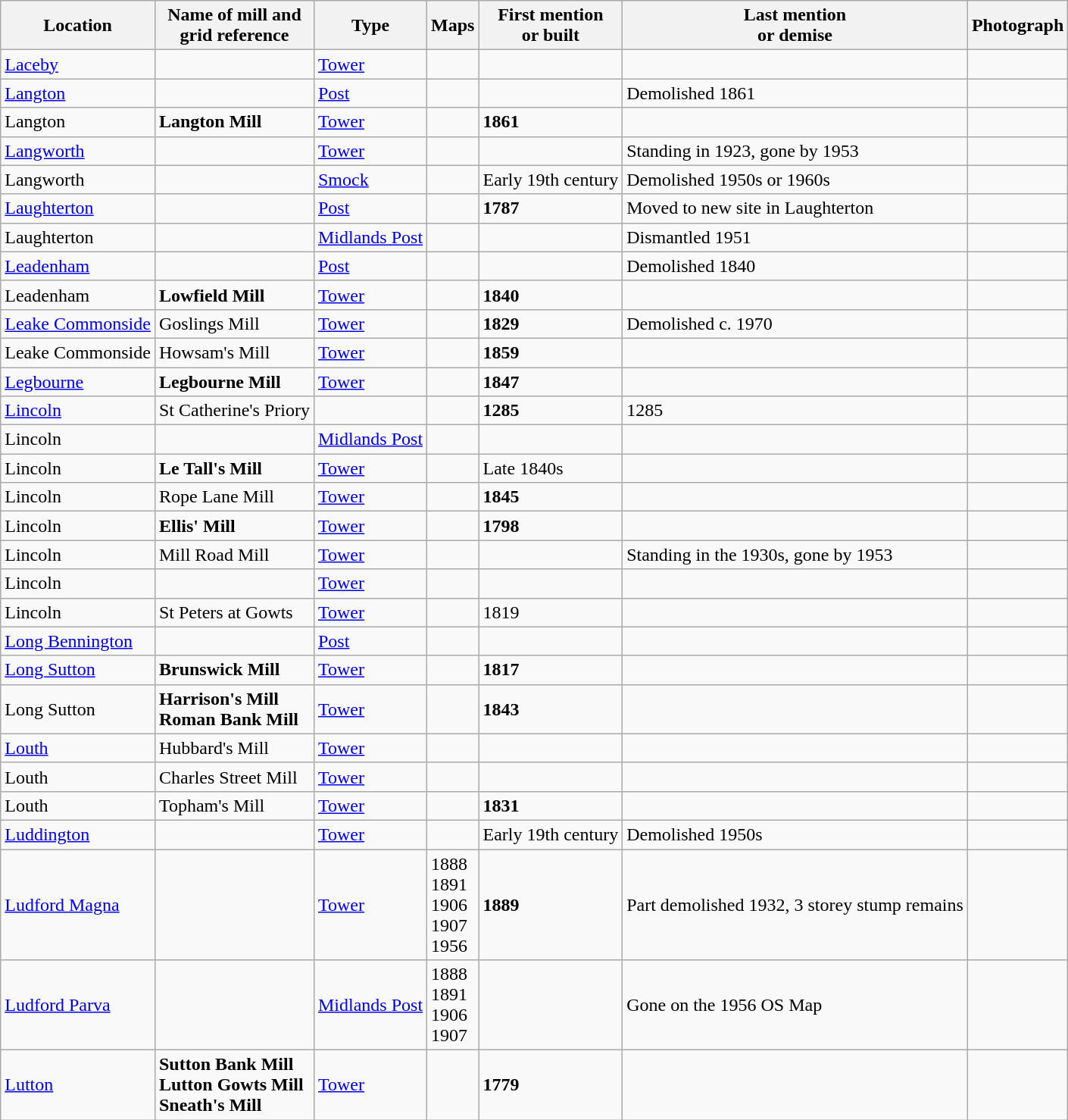<table class="wikitable">
<tr>
<th>Location</th>
<th>Name of mill and<br>grid reference</th>
<th>Type</th>
<th>Maps</th>
<th>First mention<br>or built</th>
<th>Last mention<br> or demise</th>
<th>Photograph</th>
</tr>
<tr>
<td><a href='#'>Laceby</a></td>
<td></td>
<td><a href='#'>Tower</a></td>
<td></td>
<td></td>
<td></td>
<td></td>
</tr>
<tr>
<td><a href='#'>Langton</a></td>
<td></td>
<td><a href='#'>Post</a></td>
<td></td>
<td></td>
<td>Demolished 1861</td>
<td></td>
</tr>
<tr>
<td>Langton</td>
<td><strong>Langton Mill</strong><br></td>
<td><a href='#'>Tower</a></td>
<td></td>
<td><strong>1861</strong></td>
<td></td>
<td></td>
</tr>
<tr>
<td><a href='#'>Langworth</a></td>
<td></td>
<td><a href='#'>Tower</a></td>
<td></td>
<td></td>
<td>Standing in 1923, gone by 1953</td>
<td></td>
</tr>
<tr>
<td>Langworth</td>
<td></td>
<td><a href='#'>Smock</a></td>
<td></td>
<td>Early 19th century</td>
<td>Demolished 1950s or 1960s</td>
<td></td>
</tr>
<tr>
<td><a href='#'>Laughterton</a></td>
<td></td>
<td><a href='#'>Post</a></td>
<td></td>
<td><strong>1787</strong></td>
<td>Moved to new site in Laughterton</td>
<td></td>
</tr>
<tr>
<td>Laughterton</td>
<td></td>
<td><a href='#'>Midlands Post</a></td>
<td></td>
<td></td>
<td>Dismantled 1951</td>
<td></td>
</tr>
<tr>
<td><a href='#'>Leadenham</a></td>
<td></td>
<td><a href='#'>Post</a></td>
<td></td>
<td></td>
<td>Demolished 1840</td>
<td></td>
</tr>
<tr>
<td>Leadenham</td>
<td><strong>Lowfield Mill</strong><br></td>
<td><a href='#'>Tower</a></td>
<td></td>
<td><strong>1840</strong></td>
<td></td>
<td></td>
</tr>
<tr>
<td><a href='#'>Leake Commonside</a></td>
<td>Goslings Mill<br></td>
<td><a href='#'>Tower</a></td>
<td></td>
<td><strong>1829</strong></td>
<td>Demolished c. 1970</td>
<td></td>
</tr>
<tr>
<td>Leake Commonside</td>
<td>Howsam's Mill<br></td>
<td><a href='#'>Tower</a></td>
<td></td>
<td><strong>1859</strong></td>
<td></td>
<td></td>
</tr>
<tr>
<td><a href='#'>Legbourne</a></td>
<td><strong>Legbourne Mill</strong><br></td>
<td><a href='#'>Tower</a></td>
<td></td>
<td><strong>1847</strong></td>
<td></td>
<td></td>
</tr>
<tr>
<td><a href='#'>Lincoln</a></td>
<td>St Catherine's Priory</td>
<td></td>
<td></td>
<td><strong>1285</strong></td>
<td>1285</td>
<td></td>
</tr>
<tr>
<td>Lincoln</td>
<td></td>
<td><a href='#'>Midlands Post</a></td>
<td></td>
<td></td>
<td></td>
<td></td>
</tr>
<tr>
<td>Lincoln</td>
<td><strong>Le Tall's Mill</strong><br></td>
<td><a href='#'>Tower</a></td>
<td></td>
<td>Late 1840s</td>
<td></td>
<td></td>
</tr>
<tr>
<td>Lincoln</td>
<td>Rope Lane Mill</td>
<td><a href='#'>Tower</a></td>
<td></td>
<td><strong>1845</strong></td>
<td></td>
<td></td>
</tr>
<tr>
<td>Lincoln</td>
<td><strong>Ellis' Mill</strong><br></td>
<td><a href='#'>Tower</a></td>
<td></td>
<td><strong>1798</strong></td>
<td></td>
<td></td>
</tr>
<tr>
<td>Lincoln</td>
<td>Mill Road Mill<br></td>
<td><a href='#'>Tower</a></td>
<td></td>
<td></td>
<td>Standing in the 1930s, gone by 1953</td>
<td></td>
</tr>
<tr>
<td>Lincoln</td>
<td></td>
<td><a href='#'>Tower</a></td>
<td></td>
<td></td>
<td></td>
<td></td>
</tr>
<tr>
<td>Lincoln</td>
<td>St Peters at Gowts</td>
<td><a href='#'>Tower</a></td>
<td></td>
<td>1819</td>
<td></td>
<td></td>
</tr>
<tr>
<td><a href='#'>Long Bennington</a></td>
<td></td>
<td><a href='#'>Post</a></td>
<td></td>
<td></td>
<td></td>
<td></td>
</tr>
<tr>
<td><a href='#'>Long Sutton</a></td>
<td><strong>Brunswick Mill</strong><br></td>
<td><a href='#'>Tower</a></td>
<td></td>
<td><strong>1817</strong></td>
<td></td>
<td></td>
</tr>
<tr>
<td>Long Sutton</td>
<td><strong>Harrison's Mill<br>Roman Bank Mill</strong><br></td>
<td><a href='#'>Tower</a></td>
<td></td>
<td><strong>1843</strong></td>
<td></td>
<td></td>
</tr>
<tr>
<td><a href='#'>Louth</a></td>
<td>Hubbard's Mill</td>
<td><a href='#'>Tower</a></td>
<td></td>
<td></td>
<td></td>
<td></td>
</tr>
<tr>
<td>Louth</td>
<td>Charles Street Mill</td>
<td><a href='#'>Tower</a></td>
<td></td>
<td></td>
<td></td>
<td></td>
</tr>
<tr>
<td>Louth</td>
<td>Topham's Mill</td>
<td><a href='#'>Tower</a></td>
<td></td>
<td><strong>1831</strong></td>
<td></td>
<td></td>
</tr>
<tr>
<td><a href='#'>Luddington</a></td>
<td></td>
<td><a href='#'>Tower</a></td>
<td></td>
<td>Early 19th century</td>
<td>Demolished 1950s<br></td>
<td></td>
</tr>
<tr>
<td><a href='#'>Ludford Magna</a></td>
<td></td>
<td><a href='#'>Tower</a></td>
<td>1888<br>1891<br>1906<br>1907<br>1956</td>
<td><strong>1889</strong></td>
<td>Part demolished 1932, 3 storey stump remains<br></td>
<td></td>
</tr>
<tr>
<td><a href='#'>Ludford Parva</a></td>
<td></td>
<td><a href='#'>Midlands Post</a></td>
<td>1888<br>1891<br>1906<br>1907</td>
<td></td>
<td>Gone on the 1956 OS Map</td>
<td></td>
</tr>
<tr>
<td><a href='#'>Lutton</a></td>
<td><strong>Sutton Bank Mill<br>Lutton Gowts Mill<br>Sneath's Mill</strong><br></td>
<td><a href='#'>Tower</a></td>
<td></td>
<td><strong>1779</strong></td>
<td></td>
<td></td>
</tr>
</table>
